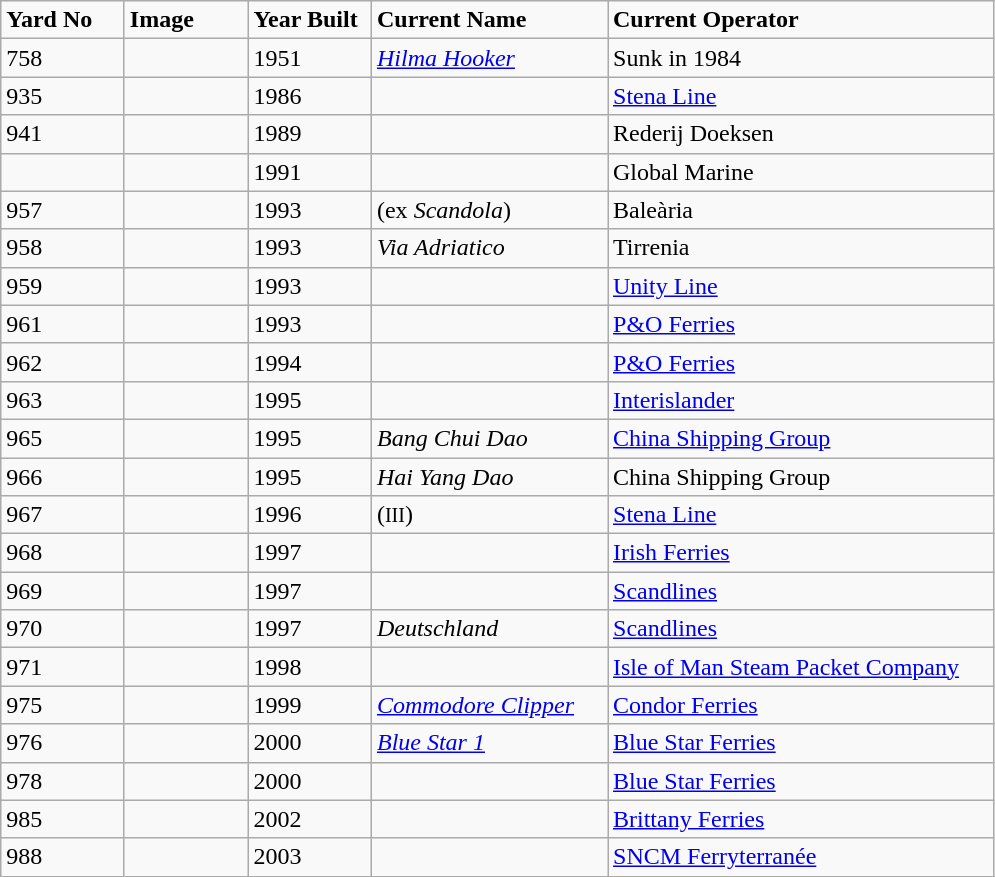<table class="wikitable">
<tr>
<td width="75"><strong>Yard No</strong></td>
<td width="75"><strong>Image</strong></td>
<td width="75"><strong>Year Built</strong></td>
<td width="150"><strong>Current Name</strong></td>
<td width="250"><strong>Current Operator</strong></td>
</tr>
<tr>
<td>758</td>
<td></td>
<td>1951</td>
<td><em><a href='#'>Hilma Hooker</a></em></td>
<td>Sunk in 1984</td>
</tr>
<tr>
<td>935</td>
<td></td>
<td>1986</td>
<td></td>
<td><a href='#'>Stena Line</a></td>
</tr>
<tr>
<td>941</td>
<td></td>
<td>1989</td>
<td><em></em></td>
<td>Rederij Doeksen</td>
</tr>
<tr>
<td></td>
<td></td>
<td>1991</td>
<td></td>
<td>Global Marine</td>
</tr>
<tr>
<td>957</td>
<td></td>
<td>1993</td>
<td><em></em> (ex <em>Scandola</em>)</td>
<td>Baleària</td>
</tr>
<tr>
<td>958</td>
<td></td>
<td>1993</td>
<td><em>Via Adriatico</em></td>
<td>Tirrenia</td>
</tr>
<tr>
<td>959</td>
<td></td>
<td>1993</td>
<td><em></em></td>
<td><a href='#'>Unity Line</a></td>
</tr>
<tr>
<td>961</td>
<td></td>
<td>1993</td>
<td></td>
<td><a href='#'>P&O Ferries</a></td>
</tr>
<tr>
<td>962</td>
<td></td>
<td>1994</td>
<td></td>
<td><a href='#'>P&O Ferries</a></td>
</tr>
<tr>
<td>963</td>
<td></td>
<td>1995</td>
<td></td>
<td><a href='#'>Interislander</a></td>
</tr>
<tr>
<td>965</td>
<td></td>
<td>1995</td>
<td><em>Bang Chui Dao</em></td>
<td><a href='#'>China Shipping Group</a></td>
</tr>
<tr>
<td>966</td>
<td></td>
<td>1995</td>
<td><em>Hai Yang Dao</em></td>
<td>China Shipping Group</td>
</tr>
<tr>
<td>967</td>
<td></td>
<td>1996</td>
<td> (<small>III</small>)</td>
<td><a href='#'>Stena Line</a></td>
</tr>
<tr>
<td>968</td>
<td></td>
<td>1997</td>
<td></td>
<td><a href='#'>Irish Ferries</a></td>
</tr>
<tr>
<td>969</td>
<td></td>
<td>1997</td>
<td><em></em></td>
<td><a href='#'>Scandlines</a></td>
</tr>
<tr>
<td>970</td>
<td></td>
<td>1997</td>
<td><em>Deutschland</em></td>
<td><a href='#'>Scandlines</a></td>
</tr>
<tr>
<td>971</td>
<td></td>
<td>1998</td>
<td></td>
<td><a href='#'>Isle of Man Steam Packet Company</a></td>
</tr>
<tr>
<td>975</td>
<td></td>
<td>1999</td>
<td><a href='#'><em>Commodore Clipper</em></a></td>
<td><a href='#'>Condor Ferries</a></td>
</tr>
<tr>
<td>976</td>
<td></td>
<td>2000</td>
<td><em><a href='#'>Blue Star 1</a></em></td>
<td><a href='#'>Blue Star Ferries</a></td>
</tr>
<tr>
<td>978</td>
<td></td>
<td>2000</td>
<td><em></em></td>
<td><a href='#'>Blue Star Ferries</a></td>
</tr>
<tr>
<td>985</td>
<td></td>
<td>2002</td>
<td></td>
<td><a href='#'>Brittany Ferries</a></td>
</tr>
<tr>
<td>988</td>
<td></td>
<td>2003</td>
<td></td>
<td><a href='#'>SNCM Ferryterranée</a></td>
</tr>
</table>
